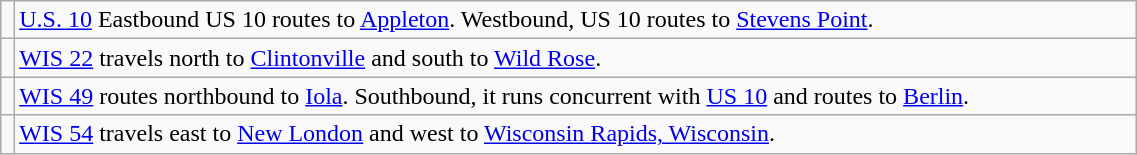<table class="wikitable" style="width:60%">
<tr>
<td><div></div></td>
<td><a href='#'>U.S. 10</a> Eastbound US 10 routes to <a href='#'>Appleton</a>. Westbound, US 10 routes to <a href='#'>Stevens Point</a>.</td>
</tr>
<tr>
<td><div></div></td>
<td><a href='#'>WIS 22</a> travels north to <a href='#'>Clintonville</a> and south to <a href='#'>Wild Rose</a>.</td>
</tr>
<tr>
<td><div></div></td>
<td><a href='#'>WIS 49</a> routes northbound to <a href='#'>Iola</a>. Southbound, it runs concurrent with <a href='#'>US 10</a> and routes to <a href='#'>Berlin</a>.</td>
</tr>
<tr>
<td><div></div></td>
<td><a href='#'>WIS 54</a> travels east to <a href='#'>New London</a> and west to <a href='#'>Wisconsin Rapids, Wisconsin</a>.</td>
</tr>
</table>
